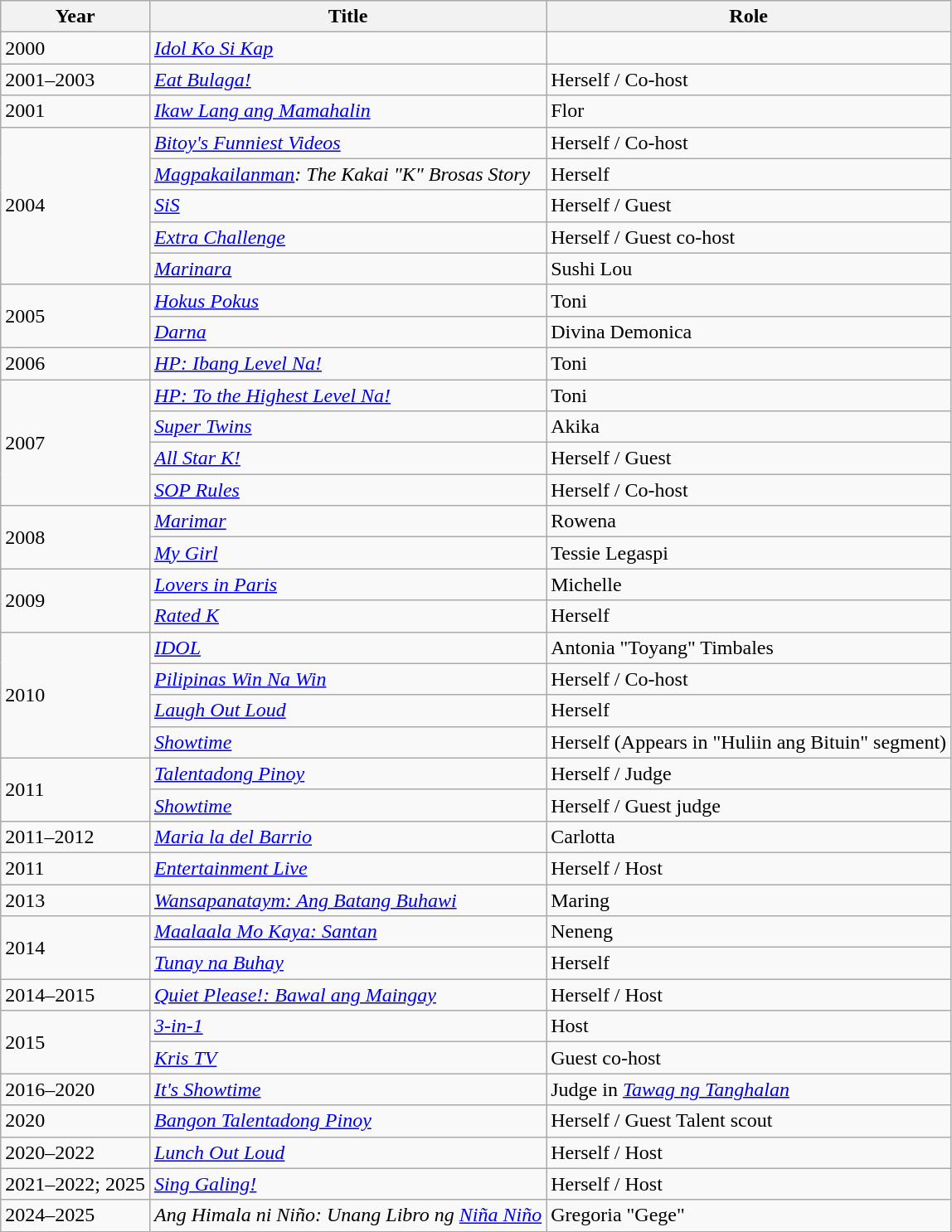<table class="wikitable sortable">
<tr>
<th>Year</th>
<th>Title</th>
<th>Role</th>
</tr>
<tr>
<td>2000</td>
<td><em><a href='#'>Idol Ko Si Kap</a></em></td>
<td></td>
</tr>
<tr>
<td>2001–2003</td>
<td><em><a href='#'>Eat Bulaga!</a></em></td>
<td>Herself / Co-host</td>
</tr>
<tr>
<td>2001</td>
<td><em><a href='#'>Ikaw Lang ang Mamahalin</a></em></td>
<td>Flor</td>
</tr>
<tr>
<td rowspan="5">2004</td>
<td><em><a href='#'>Bitoy's Funniest Videos</a></em></td>
<td>Herself / Co-host</td>
</tr>
<tr>
<td><em><a href='#'>Magpakailanman</a>: The Kakai "K" Brosas Story</em></td>
<td>Herself</td>
</tr>
<tr>
<td><em><a href='#'>SiS</a></em></td>
<td>Herself / Guest</td>
</tr>
<tr>
<td><em><a href='#'>Extra Challenge</a></em></td>
<td>Herself / Guest co-host</td>
</tr>
<tr>
<td><em><a href='#'>Marinara</a></em></td>
<td>Sushi Lou</td>
</tr>
<tr>
<td rowspan="2">2005</td>
<td><em><a href='#'>Hokus Pokus</a></em></td>
<td>Toni</td>
</tr>
<tr>
<td><em><a href='#'>Darna</a></em></td>
<td>Divina Demonica</td>
</tr>
<tr>
<td>2006</td>
<td><em><a href='#'>HP: Ibang Level Na!</a></em></td>
<td>Toni</td>
</tr>
<tr>
<td rowspan="4">2007</td>
<td><em><a href='#'>HP: To the Highest Level Na!</a></em></td>
<td>Toni</td>
</tr>
<tr>
<td><em><a href='#'>Super Twins</a></em></td>
<td>Akika</td>
</tr>
<tr>
<td><em><a href='#'>All Star K!</a></em></td>
<td>Herself / Guest</td>
</tr>
<tr>
<td><em><a href='#'>SOP Rules</a></em></td>
<td>Herself / Co-host</td>
</tr>
<tr>
<td rowspan="2">2008</td>
<td><em><a href='#'>Marimar</a></em></td>
<td>Rowena</td>
</tr>
<tr>
<td><em><a href='#'>My Girl</a></em></td>
<td>Tessie Legaspi</td>
</tr>
<tr>
<td rowspan="2">2009</td>
<td><em><a href='#'>Lovers in Paris</a></em></td>
<td>Michelle</td>
</tr>
<tr>
<td><em><a href='#'>Rated K</a></em></td>
<td>Herself</td>
</tr>
<tr>
<td rowspan="4">2010</td>
<td><em><a href='#'>IDOL</a></em></td>
<td>Antonia "Toyang" Timbales</td>
</tr>
<tr>
<td><em><a href='#'>Pilipinas Win Na Win</a></em></td>
<td>Herself / Co-host</td>
</tr>
<tr>
<td><em><a href='#'>Laugh Out Loud</a></em></td>
<td>Herself</td>
</tr>
<tr>
<td><em><a href='#'>Showtime</a></em></td>
<td>Herself (Appears in "Huliin ang Bituin" segment)</td>
</tr>
<tr>
<td rowspan="2">2011</td>
<td><em><a href='#'>Talentadong Pinoy</a></em></td>
<td>Herself / Judge</td>
</tr>
<tr>
<td><em><a href='#'>Showtime</a></em></td>
<td>Herself / Guest judge</td>
</tr>
<tr>
<td>2011–2012</td>
<td><em><a href='#'>Maria la del Barrio</a></em></td>
<td>Carlotta</td>
</tr>
<tr>
<td>2011</td>
<td><em><a href='#'>Entertainment Live</a></em></td>
<td>Herself / Host</td>
</tr>
<tr>
<td>2013</td>
<td><em><a href='#'>Wansapanataym: Ang Batang Buhawi</a></em></td>
<td>Maring</td>
</tr>
<tr>
<td rowspan="2">2014</td>
<td><em><a href='#'>Maalaala Mo Kaya: Santan</a></em></td>
<td>Neneng</td>
</tr>
<tr>
<td><em><a href='#'>Tunay na Buhay</a></em></td>
<td>Herself</td>
</tr>
<tr>
<td>2014–2015</td>
<td><em><a href='#'>Quiet Please!: Bawal ang Maingay</a></em></td>
<td>Herself / Host</td>
</tr>
<tr>
<td rowspan="2">2015</td>
<td><em><a href='#'>3-in-1</a></em></td>
<td>Host</td>
</tr>
<tr>
<td><em><a href='#'>Kris TV</a></em></td>
<td>Guest co-host</td>
</tr>
<tr>
<td>2016–2020</td>
<td><em><a href='#'>It's Showtime</a></em></td>
<td>Judge in <em><a href='#'>Tawag ng Tanghalan</a></em></td>
</tr>
<tr>
<td>2020</td>
<td><em><a href='#'>Bangon Talentadong Pinoy</a></em></td>
<td>Herself / Guest Talent scout</td>
</tr>
<tr>
<td>2020–2022</td>
<td><em><a href='#'>Lunch Out Loud</a></em></td>
<td>Herself / Host</td>
</tr>
<tr>
<td>2021–2022; 2025</td>
<td><em><a href='#'>Sing Galing!</a></em></td>
<td>Herself / Host</td>
</tr>
<tr>
<td>2024–2025</td>
<td><em>Ang Himala ni Niño: Unang Libro ng <a href='#'>Niña Niño</a></em></td>
<td>Gregoria "Gege"</td>
</tr>
</table>
